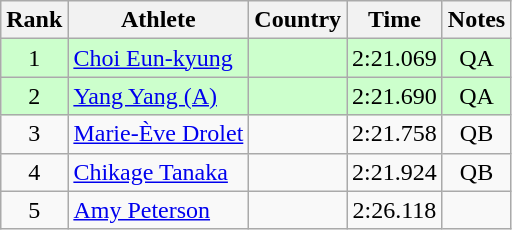<table class="wikitable sortable" style="text-align:center">
<tr>
<th>Rank</th>
<th>Athlete</th>
<th>Country</th>
<th>Time</th>
<th>Notes</th>
</tr>
<tr bgcolor=ccffcc>
<td>1</td>
<td align=left><a href='#'>Choi Eun-kyung</a></td>
<td align=left></td>
<td>2:21.069</td>
<td>QA </td>
</tr>
<tr bgcolor=ccffcc>
<td>2</td>
<td align=left><a href='#'>Yang Yang (A)</a></td>
<td align=left></td>
<td>2:21.690</td>
<td>QA</td>
</tr>
<tr>
<td>3</td>
<td align=left><a href='#'>Marie-Ève Drolet</a></td>
<td align=left></td>
<td>2:21.758</td>
<td>QB</td>
</tr>
<tr>
<td>4</td>
<td align=left><a href='#'>Chikage Tanaka</a></td>
<td align=left></td>
<td>2:21.924</td>
<td>QB</td>
</tr>
<tr>
<td>5</td>
<td align=left><a href='#'>Amy Peterson</a></td>
<td align=left></td>
<td>2:26.118</td>
<td></td>
</tr>
</table>
